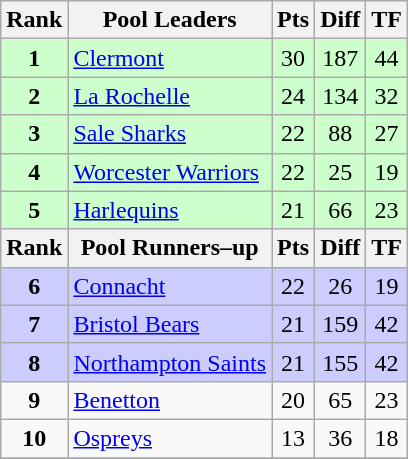<table class="wikitable" style="text-align: center;">
<tr>
<th>Rank</th>
<th>Pool Leaders</th>
<th>Pts</th>
<th>Diff</th>
<th>TF</th>
</tr>
<tr bgcolor="#ccffcc">
<td><strong>1</strong></td>
<td align=left> <a href='#'>Clermont</a></td>
<td>30</td>
<td>187</td>
<td>44</td>
</tr>
<tr bgcolor="#ccffcc">
<td><strong>2</strong></td>
<td align=left> <a href='#'>La Rochelle</a></td>
<td>24</td>
<td>134</td>
<td>32</td>
</tr>
<tr bgcolor="#ccffcc">
<td><strong>3</strong></td>
<td align=left> <a href='#'>Sale Sharks</a></td>
<td>22</td>
<td>88</td>
<td>27</td>
</tr>
<tr bgcolor="#ccffcc">
<td><strong>4</strong></td>
<td align=left> <a href='#'>Worcester Warriors</a></td>
<td>22</td>
<td>25</td>
<td>19</td>
</tr>
<tr bgcolor="#ccffcc">
<td><strong>5</strong></td>
<td align=left> <a href='#'>Harlequins</a></td>
<td>21</td>
<td>66</td>
<td>23</td>
</tr>
<tr bgcolor="#ccffcc">
<th>Rank</th>
<th>Pool Runners–up</th>
<th>Pts</th>
<th>Diff</th>
<th>TF</th>
</tr>
<tr bgcolor="#ccccff">
<td><strong>6</strong></td>
<td align=left> <a href='#'>Connacht</a></td>
<td>22</td>
<td>26</td>
<td>19</td>
</tr>
<tr bgcolor="#ccccff">
<td><strong>7</strong></td>
<td align=left> <a href='#'>Bristol Bears</a></td>
<td>21</td>
<td>159</td>
<td>42</td>
</tr>
<tr bgcolor="#ccccff">
<td><strong>8</strong></td>
<td align=left> <a href='#'>Northampton Saints</a></td>
<td>21</td>
<td>155</td>
<td>42</td>
</tr>
<tr>
<td><strong>9</strong></td>
<td align=left> <a href='#'>Benetton</a></td>
<td>20</td>
<td>65</td>
<td>23</td>
</tr>
<tr>
<td><strong>10</strong></td>
<td align=left> <a href='#'>Ospreys</a></td>
<td>13</td>
<td>36</td>
<td>18</td>
</tr>
<tr>
</tr>
</table>
